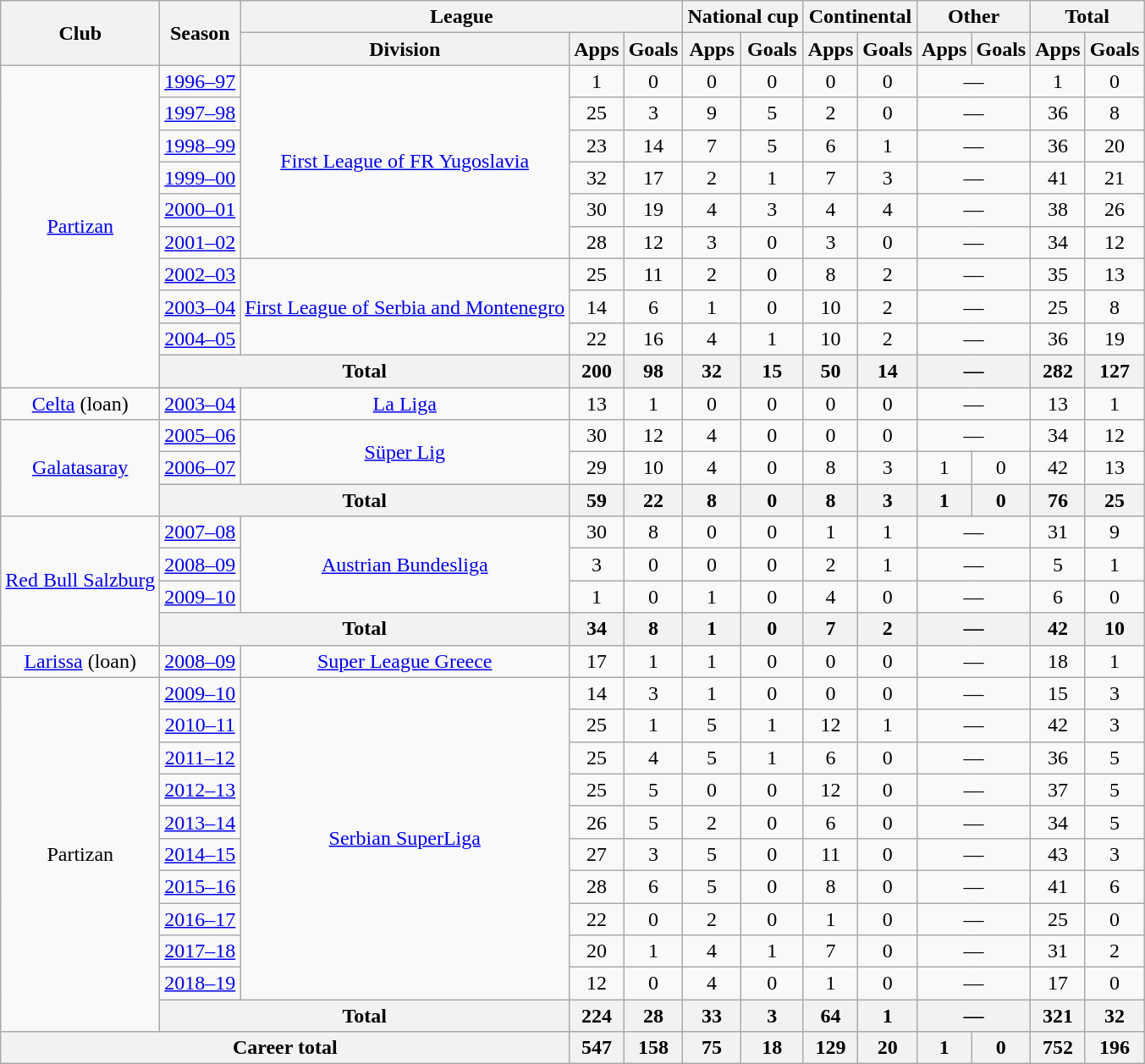<table class="wikitable" style="text-align:center">
<tr>
<th rowspan="2">Club</th>
<th rowspan="2">Season</th>
<th colspan="3">League</th>
<th colspan="2">National cup</th>
<th colspan="2">Continental</th>
<th colspan="2">Other</th>
<th colspan="2">Total</th>
</tr>
<tr>
<th>Division</th>
<th>Apps</th>
<th>Goals</th>
<th>Apps</th>
<th>Goals</th>
<th>Apps</th>
<th>Goals</th>
<th>Apps</th>
<th>Goals</th>
<th>Apps</th>
<th>Goals</th>
</tr>
<tr>
<td rowspan="10"><a href='#'>Partizan</a></td>
<td><a href='#'>1996–97</a></td>
<td rowspan="6"><a href='#'>First League of FR Yugoslavia</a></td>
<td>1</td>
<td>0</td>
<td>0</td>
<td>0</td>
<td>0</td>
<td>0</td>
<td colspan="2">—</td>
<td>1</td>
<td>0</td>
</tr>
<tr>
<td><a href='#'>1997–98</a></td>
<td>25</td>
<td>3</td>
<td>9</td>
<td>5</td>
<td>2</td>
<td>0</td>
<td colspan="2">—</td>
<td>36</td>
<td>8</td>
</tr>
<tr>
<td><a href='#'>1998–99</a></td>
<td>23</td>
<td>14</td>
<td>7</td>
<td>5</td>
<td>6</td>
<td>1</td>
<td colspan="2">—</td>
<td>36</td>
<td>20</td>
</tr>
<tr>
<td><a href='#'>1999–00</a></td>
<td>32</td>
<td>17</td>
<td>2</td>
<td>1</td>
<td>7</td>
<td>3</td>
<td colspan="2">—</td>
<td>41</td>
<td>21</td>
</tr>
<tr>
<td><a href='#'>2000–01</a></td>
<td>30</td>
<td>19</td>
<td>4</td>
<td>3</td>
<td>4</td>
<td>4</td>
<td colspan="2">—</td>
<td>38</td>
<td>26</td>
</tr>
<tr>
<td><a href='#'>2001–02</a></td>
<td>28</td>
<td>12</td>
<td>3</td>
<td>0</td>
<td>3</td>
<td>0</td>
<td colspan="2">—</td>
<td>34</td>
<td>12</td>
</tr>
<tr>
<td><a href='#'>2002–03</a></td>
<td rowspan="3"><a href='#'>First League of Serbia and Montenegro</a></td>
<td>25</td>
<td>11</td>
<td>2</td>
<td>0</td>
<td>8</td>
<td>2</td>
<td colspan="2">—</td>
<td>35</td>
<td>13</td>
</tr>
<tr>
<td><a href='#'>2003–04</a></td>
<td>14</td>
<td>6</td>
<td>1</td>
<td>0</td>
<td>10</td>
<td>2</td>
<td colspan="2">—</td>
<td>25</td>
<td>8</td>
</tr>
<tr>
<td><a href='#'>2004–05</a></td>
<td>22</td>
<td>16</td>
<td>4</td>
<td>1</td>
<td>10</td>
<td>2</td>
<td colspan="2">—</td>
<td>36</td>
<td>19</td>
</tr>
<tr>
<th colspan="2">Total</th>
<th>200</th>
<th>98</th>
<th>32</th>
<th>15</th>
<th>50</th>
<th>14</th>
<th colspan="2">—</th>
<th>282</th>
<th>127</th>
</tr>
<tr>
<td><a href='#'>Celta</a> (loan)</td>
<td><a href='#'>2003–04</a></td>
<td><a href='#'>La Liga</a></td>
<td>13</td>
<td>1</td>
<td>0</td>
<td>0</td>
<td>0</td>
<td>0</td>
<td colspan="2">—</td>
<td>13</td>
<td>1</td>
</tr>
<tr>
<td rowspan="3"><a href='#'>Galatasaray</a></td>
<td><a href='#'>2005–06</a></td>
<td rowspan="2"><a href='#'>Süper Lig</a></td>
<td>30</td>
<td>12</td>
<td>4</td>
<td>0</td>
<td>0</td>
<td>0</td>
<td colspan="2">—</td>
<td>34</td>
<td>12</td>
</tr>
<tr>
<td><a href='#'>2006–07</a></td>
<td>29</td>
<td>10</td>
<td>4</td>
<td>0</td>
<td>8</td>
<td>3</td>
<td>1</td>
<td>0</td>
<td>42</td>
<td>13</td>
</tr>
<tr>
<th colspan="2">Total</th>
<th>59</th>
<th>22</th>
<th>8</th>
<th>0</th>
<th>8</th>
<th>3</th>
<th>1</th>
<th>0</th>
<th>76</th>
<th>25</th>
</tr>
<tr>
<td rowspan="4"><a href='#'>Red Bull Salzburg</a></td>
<td><a href='#'>2007–08</a></td>
<td rowspan="3"><a href='#'>Austrian Bundesliga</a></td>
<td>30</td>
<td>8</td>
<td>0</td>
<td>0</td>
<td>1</td>
<td>1</td>
<td colspan="2">—</td>
<td>31</td>
<td>9</td>
</tr>
<tr>
<td><a href='#'>2008–09</a></td>
<td>3</td>
<td>0</td>
<td>0</td>
<td>0</td>
<td>2</td>
<td>1</td>
<td colspan="2">—</td>
<td>5</td>
<td>1</td>
</tr>
<tr>
<td><a href='#'>2009–10</a></td>
<td>1</td>
<td>0</td>
<td>1</td>
<td>0</td>
<td>4</td>
<td>0</td>
<td colspan="2">—</td>
<td>6</td>
<td>0</td>
</tr>
<tr>
<th colspan="2">Total</th>
<th>34</th>
<th>8</th>
<th>1</th>
<th>0</th>
<th>7</th>
<th>2</th>
<th colspan="2">—</th>
<th>42</th>
<th>10</th>
</tr>
<tr>
<td><a href='#'>Larissa</a> (loan)</td>
<td><a href='#'>2008–09</a></td>
<td><a href='#'>Super League Greece</a></td>
<td>17</td>
<td>1</td>
<td>1</td>
<td>0</td>
<td>0</td>
<td>0</td>
<td colspan="2">—</td>
<td>18</td>
<td>1</td>
</tr>
<tr>
<td rowspan="11">Partizan</td>
<td><a href='#'>2009–10</a></td>
<td rowspan="10"><a href='#'>Serbian SuperLiga</a></td>
<td>14</td>
<td>3</td>
<td>1</td>
<td>0</td>
<td>0</td>
<td>0</td>
<td colspan="2">—</td>
<td>15</td>
<td>3</td>
</tr>
<tr>
<td><a href='#'>2010–11</a></td>
<td>25</td>
<td>1</td>
<td>5</td>
<td>1</td>
<td>12</td>
<td>1</td>
<td colspan="2">—</td>
<td>42</td>
<td>3</td>
</tr>
<tr>
<td><a href='#'>2011–12</a></td>
<td>25</td>
<td>4</td>
<td>5</td>
<td>1</td>
<td>6</td>
<td>0</td>
<td colspan="2">—</td>
<td>36</td>
<td>5</td>
</tr>
<tr>
<td><a href='#'>2012–13</a></td>
<td>25</td>
<td>5</td>
<td>0</td>
<td>0</td>
<td>12</td>
<td>0</td>
<td colspan="2">—</td>
<td>37</td>
<td>5</td>
</tr>
<tr>
<td><a href='#'>2013–14</a></td>
<td>26</td>
<td>5</td>
<td>2</td>
<td>0</td>
<td>6</td>
<td>0</td>
<td colspan="2">—</td>
<td>34</td>
<td>5</td>
</tr>
<tr>
<td><a href='#'>2014–15</a></td>
<td>27</td>
<td>3</td>
<td>5</td>
<td>0</td>
<td>11</td>
<td>0</td>
<td colspan="2">—</td>
<td>43</td>
<td>3</td>
</tr>
<tr>
<td><a href='#'>2015–16</a></td>
<td>28</td>
<td>6</td>
<td>5</td>
<td>0</td>
<td>8</td>
<td>0</td>
<td colspan="2">—</td>
<td>41</td>
<td>6</td>
</tr>
<tr>
<td><a href='#'>2016–17</a></td>
<td>22</td>
<td>0</td>
<td>2</td>
<td>0</td>
<td>1</td>
<td>0</td>
<td colspan="2">—</td>
<td>25</td>
<td>0</td>
</tr>
<tr>
<td><a href='#'>2017–18</a></td>
<td>20</td>
<td>1</td>
<td>4</td>
<td>1</td>
<td>7</td>
<td>0</td>
<td colspan="2">—</td>
<td>31</td>
<td>2</td>
</tr>
<tr>
<td><a href='#'>2018–19</a></td>
<td>12</td>
<td>0</td>
<td>4</td>
<td>0</td>
<td>1</td>
<td>0</td>
<td colspan="2">—</td>
<td>17</td>
<td>0</td>
</tr>
<tr>
<th colspan="2">Total</th>
<th>224</th>
<th>28</th>
<th>33</th>
<th>3</th>
<th>64</th>
<th>1</th>
<th colspan="2">—</th>
<th>321</th>
<th>32</th>
</tr>
<tr>
<th colspan="3">Career total</th>
<th>547</th>
<th>158</th>
<th>75</th>
<th>18</th>
<th>129</th>
<th>20</th>
<th>1</th>
<th>0</th>
<th>752</th>
<th>196</th>
</tr>
</table>
